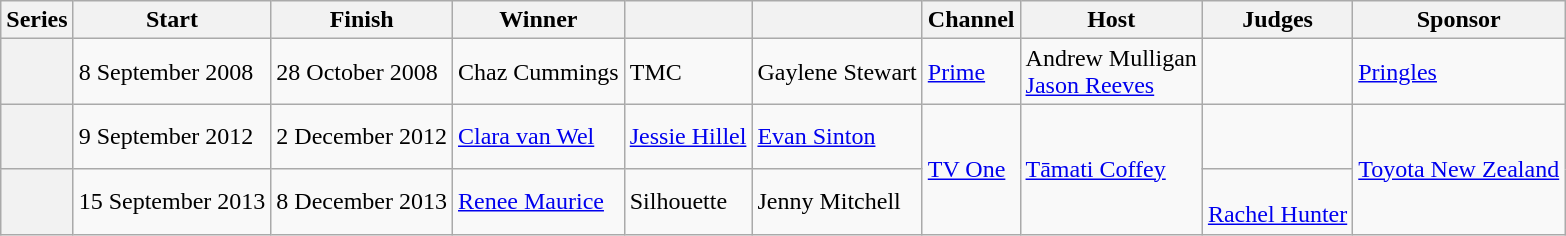<table class="wikitable plainrowheaders">
<tr>
<th scope="col">Series</th>
<th scope="col">Start</th>
<th scope="col">Finish</th>
<th scope="col">Winner</th>
<th scope="col"></th>
<th scope="col"></th>
<th scope="col">Channel</th>
<th scope="col">Host</th>
<th scope="col">Judges</th>
<th scope="col">Sponsor</th>
</tr>
<tr>
<th scope="row"></th>
<td>8 September 2008</td>
<td>28 October 2008</td>
<td>Chaz Cummings</td>
<td>TMC</td>
<td>Gaylene Stewart</td>
<td><a href='#'>Prime</a></td>
<td>Andrew Mulligan<br><a href='#'>Jason Reeves</a></td>
<td><br><br></td>
<td><a href='#'>Pringles</a></td>
</tr>
<tr>
<th scope="row"></th>
<td>9 September 2012</td>
<td>2 December 2012</td>
<td><a href='#'>Clara van Wel</a></td>
<td><a href='#'>Jessie Hillel</a></td>
<td><a href='#'>Evan Sinton</a></td>
<td rowspan=2><a href='#'>TV One</a></td>
<td rowspan=2><a href='#'>Tāmati Coffey</a></td>
<td><br><br></td>
<td rowspan=2><a href='#'>Toyota New Zealand</a></td>
</tr>
<tr>
<th scope="row"></th>
<td>15 September 2013</td>
<td>8 December 2013</td>
<td><a href='#'>Renee Maurice</a></td>
<td>Silhouette</td>
<td>Jenny Mitchell</td>
<td><br><a href='#'>Rachel Hunter</a><br></td>
</tr>
</table>
